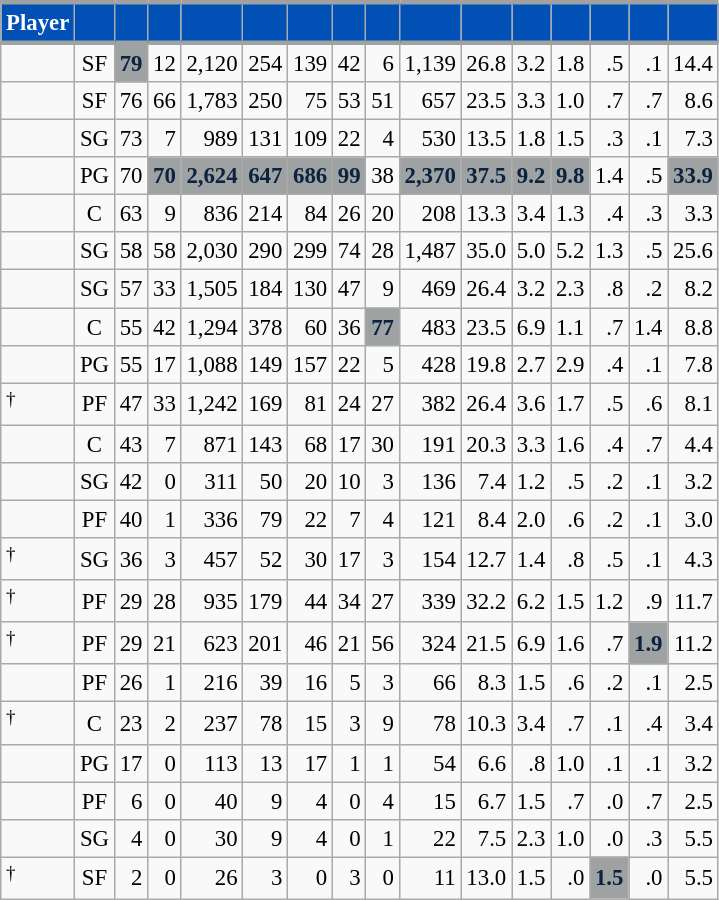<table class="wikitable sortable" style="font-size: 95%; text-align:right;">
<tr>
<th style="background:#0050B5; color:#FFFFFF; border-top:#9EA2A2 3px solid; border-bottom:#9EA2A2 3px solid;">Player</th>
<th style="background:#0050B5; color:#FFFFFF; border-top:#9EA2A2 3px solid; border-bottom:#9EA2A2 3px solid;"></th>
<th style="background:#0050B5; color:#FFFFFF; border-top:#9EA2A2 3px solid; border-bottom:#9EA2A2 3px solid;"></th>
<th style="background:#0050B5; color:#FFFFFF; border-top:#9EA2A2 3px solid; border-bottom:#9EA2A2 3px solid;"></th>
<th style="background:#0050B5; color:#FFFFFF; border-top:#9EA2A2 3px solid; border-bottom:#9EA2A2 3px solid;"></th>
<th style="background:#0050B5; color:#FFFFFF; border-top:#9EA2A2 3px solid; border-bottom:#9EA2A2 3px solid;"></th>
<th style="background:#0050B5; color:#FFFFFF; border-top:#9EA2A2 3px solid; border-bottom:#9EA2A2 3px solid;"></th>
<th style="background:#0050B5; color:#FFFFFF; border-top:#9EA2A2 3px solid; border-bottom:#9EA2A2 3px solid;"></th>
<th style="background:#0050B5; color:#FFFFFF; border-top:#9EA2A2 3px solid; border-bottom:#9EA2A2 3px solid;"></th>
<th style="background:#0050B5; color:#FFFFFF; border-top:#9EA2A2 3px solid; border-bottom:#9EA2A2 3px solid;"></th>
<th style="background:#0050B5; color:#FFFFFF; border-top:#9EA2A2 3px solid; border-bottom:#9EA2A2 3px solid;"></th>
<th style="background:#0050B5; color:#FFFFFF; border-top:#9EA2A2 3px solid; border-bottom:#9EA2A2 3px solid;"></th>
<th style="background:#0050B5; color:#FFFFFF; border-top:#9EA2A2 3px solid; border-bottom:#9EA2A2 3px solid;"></th>
<th style="background:#0050B5; color:#FFFFFF; border-top:#9EA2A2 3px solid; border-bottom:#9EA2A2 3px solid;"></th>
<th style="background:#0050B5; color:#FFFFFF; border-top:#9EA2A2 3px solid; border-bottom:#9EA2A2 3px solid;"></th>
<th style="background:#0050B5; color:#FFFFFF; border-top:#9EA2A2 3px solid; border-bottom:#9EA2A2 3px solid;"></th>
</tr>
<tr>
<td style="text-align:left;"></td>
<td style="text-align:center;">SF</td>
<td style="background:#9EA2A2; color:#0C2340;"><strong>79</strong></td>
<td>12</td>
<td>2,120</td>
<td>254</td>
<td>139</td>
<td>42</td>
<td>6</td>
<td>1,139</td>
<td>26.8</td>
<td>3.2</td>
<td>1.8</td>
<td>.5</td>
<td>.1</td>
<td>14.4</td>
</tr>
<tr>
<td style="text-align:left;"></td>
<td style="text-align:center;">SF</td>
<td>76</td>
<td>66</td>
<td>1,783</td>
<td>250</td>
<td>75</td>
<td>53</td>
<td>51</td>
<td>657</td>
<td>23.5</td>
<td>3.3</td>
<td>1.0</td>
<td>.7</td>
<td>.7</td>
<td>8.6</td>
</tr>
<tr>
<td style="text-align:left;"></td>
<td style="text-align:center;">SG</td>
<td>73</td>
<td>7</td>
<td>989</td>
<td>131</td>
<td>109</td>
<td>22</td>
<td>4</td>
<td>530</td>
<td>13.5</td>
<td>1.8</td>
<td>1.5</td>
<td>.3</td>
<td>.1</td>
<td>7.3</td>
</tr>
<tr>
<td style="text-align:left;"></td>
<td style="text-align:center;">PG</td>
<td>70</td>
<td style="background:#9EA2A2; color:#0C2340;"><strong>70</strong></td>
<td style="background:#9EA2A2; color:#0C2340;"><strong>2,624</strong></td>
<td style="background:#9EA2A2; color:#0C2340;"><strong>647</strong></td>
<td style="background:#9EA2A2; color:#0C2340;"><strong>686</strong></td>
<td style="background:#9EA2A2; color:#0C2340;"><strong>99</strong></td>
<td>38</td>
<td style="background:#9EA2A2; color:#0C2340;"><strong>2,370</strong></td>
<td style="background:#9EA2A2; color:#0C2340;"><strong>37.5</strong></td>
<td style="background:#9EA2A2; color:#0C2340;"><strong>9.2</strong></td>
<td style="background:#9EA2A2; color:#0C2340;"><strong>9.8</strong></td>
<td>1.4</td>
<td>.5</td>
<td style="background:#9EA2A2; color:#0C2340;"><strong>33.9</strong></td>
</tr>
<tr>
<td style="text-align:left;"></td>
<td style="text-align:center;">C</td>
<td>63</td>
<td>9</td>
<td>836</td>
<td>214</td>
<td>84</td>
<td>26</td>
<td>20</td>
<td>208</td>
<td>13.3</td>
<td>3.4</td>
<td>1.3</td>
<td>.4</td>
<td>.3</td>
<td>3.3</td>
</tr>
<tr>
<td style="text-align:left;"></td>
<td style="text-align:center;">SG</td>
<td>58</td>
<td>58</td>
<td>2,030</td>
<td>290</td>
<td>299</td>
<td>74</td>
<td>28</td>
<td>1,487</td>
<td>35.0</td>
<td>5.0</td>
<td>5.2</td>
<td>1.3</td>
<td>.5</td>
<td>25.6</td>
</tr>
<tr>
<td style="text-align:left;"></td>
<td style="text-align:center;">SG</td>
<td>57</td>
<td>33</td>
<td>1,505</td>
<td>184</td>
<td>130</td>
<td>47</td>
<td>9</td>
<td>469</td>
<td>26.4</td>
<td>3.2</td>
<td>2.3</td>
<td>.8</td>
<td>.2</td>
<td>8.2</td>
</tr>
<tr>
<td style="text-align:left;"></td>
<td style="text-align:center;">C</td>
<td>55</td>
<td>42</td>
<td>1,294</td>
<td>378</td>
<td>60</td>
<td>36</td>
<td style="background:#9EA2A2; color:#0C2340;"><strong>77</strong></td>
<td>483</td>
<td>23.5</td>
<td>6.9</td>
<td>1.1</td>
<td>.7</td>
<td>1.4</td>
<td>8.8</td>
</tr>
<tr>
<td style="text-align:left;"></td>
<td style="text-align:center;">PG</td>
<td>55</td>
<td>17</td>
<td>1,088</td>
<td>149</td>
<td>157</td>
<td>22</td>
<td>5</td>
<td>428</td>
<td>19.8</td>
<td>2.7</td>
<td>2.9</td>
<td>.4</td>
<td>.1</td>
<td>7.8</td>
</tr>
<tr>
<td style="text-align:left;"><sup>†</sup></td>
<td style="text-align:center;">PF</td>
<td>47</td>
<td>33</td>
<td>1,242</td>
<td>169</td>
<td>81</td>
<td>24</td>
<td>27</td>
<td>382</td>
<td>26.4</td>
<td>3.6</td>
<td>1.7</td>
<td>.5</td>
<td>.6</td>
<td>8.1</td>
</tr>
<tr>
<td style="text-align:left;"></td>
<td style="text-align:center;">C</td>
<td>43</td>
<td>7</td>
<td>871</td>
<td>143</td>
<td>68</td>
<td>17</td>
<td>30</td>
<td>191</td>
<td>20.3</td>
<td>3.3</td>
<td>1.6</td>
<td>.4</td>
<td>.7</td>
<td>4.4</td>
</tr>
<tr>
<td style="text-align:left;"></td>
<td style="text-align:center;">SG</td>
<td>42</td>
<td>0</td>
<td>311</td>
<td>50</td>
<td>20</td>
<td>10</td>
<td>3</td>
<td>136</td>
<td>7.4</td>
<td>1.2</td>
<td>.5</td>
<td>.2</td>
<td>.1</td>
<td>3.2</td>
</tr>
<tr>
<td style="text-align:left;"></td>
<td style="text-align:center;">PF</td>
<td>40</td>
<td>1</td>
<td>336</td>
<td>79</td>
<td>22</td>
<td>7</td>
<td>4</td>
<td>121</td>
<td>8.4</td>
<td>2.0</td>
<td>.6</td>
<td>.2</td>
<td>.1</td>
<td>3.0</td>
</tr>
<tr>
<td style="text-align:left;"><sup>†</sup></td>
<td style="text-align:center;">SG</td>
<td>36</td>
<td>3</td>
<td>457</td>
<td>52</td>
<td>30</td>
<td>17</td>
<td>3</td>
<td>154</td>
<td>12.7</td>
<td>1.4</td>
<td>.8</td>
<td>.5</td>
<td>.1</td>
<td>4.3</td>
</tr>
<tr>
<td style="text-align:left;"><sup>†</sup></td>
<td style="text-align:center;">PF</td>
<td>29</td>
<td>28</td>
<td>935</td>
<td>179</td>
<td>44</td>
<td>34</td>
<td>27</td>
<td>339</td>
<td>32.2</td>
<td>6.2</td>
<td>1.5</td>
<td>1.2</td>
<td>.9</td>
<td>11.7</td>
</tr>
<tr>
<td style="text-align:left;"><sup>†</sup></td>
<td style="text-align:center;">PF</td>
<td>29</td>
<td>21</td>
<td>623</td>
<td>201</td>
<td>46</td>
<td>21</td>
<td>56</td>
<td>324</td>
<td>21.5</td>
<td>6.9</td>
<td>1.6</td>
<td>.7</td>
<td style="background:#9EA2A2; color:#0C2340;"><strong>1.9</strong></td>
<td>11.2</td>
</tr>
<tr>
<td style="text-align:left;"></td>
<td style="text-align:center;">PF</td>
<td>26</td>
<td>1</td>
<td>216</td>
<td>39</td>
<td>16</td>
<td>5</td>
<td>3</td>
<td>66</td>
<td>8.3</td>
<td>1.5</td>
<td>.6</td>
<td>.2</td>
<td>.1</td>
<td>2.5</td>
</tr>
<tr>
<td style="text-align:left;"><sup>†</sup></td>
<td style="text-align:center;">C</td>
<td>23</td>
<td>2</td>
<td>237</td>
<td>78</td>
<td>15</td>
<td>3</td>
<td>9</td>
<td>78</td>
<td>10.3</td>
<td>3.4</td>
<td>.7</td>
<td>.1</td>
<td>.4</td>
<td>3.4</td>
</tr>
<tr>
<td style="text-align:left;"></td>
<td style="text-align:center;">PG</td>
<td>17</td>
<td>0</td>
<td>113</td>
<td>13</td>
<td>17</td>
<td>1</td>
<td>1</td>
<td>54</td>
<td>6.6</td>
<td>.8</td>
<td>1.0</td>
<td>.1</td>
<td>.1</td>
<td>3.2</td>
</tr>
<tr>
<td style="text-align:left;"></td>
<td style="text-align:center;">PF</td>
<td>6</td>
<td>0</td>
<td>40</td>
<td>9</td>
<td>4</td>
<td>0</td>
<td>4</td>
<td>15</td>
<td>6.7</td>
<td>1.5</td>
<td>.7</td>
<td>.0</td>
<td>.7</td>
<td>2.5</td>
</tr>
<tr>
<td style="text-align:left;"></td>
<td style="text-align:center;">SG</td>
<td>4</td>
<td>0</td>
<td>30</td>
<td>9</td>
<td>4</td>
<td>0</td>
<td>1</td>
<td>22</td>
<td>7.5</td>
<td>2.3</td>
<td>1.0</td>
<td>.0</td>
<td>.3</td>
<td>5.5</td>
</tr>
<tr>
<td style="text-align:left;"><sup>†</sup></td>
<td style="text-align:center;">SF</td>
<td>2</td>
<td>0</td>
<td>26</td>
<td>3</td>
<td>0</td>
<td>3</td>
<td>0</td>
<td>11</td>
<td>13.0</td>
<td>1.5</td>
<td>.0</td>
<td style="background:#9EA2A2; color:#0C2340;"><strong>1.5</strong></td>
<td>.0</td>
<td>5.5</td>
</tr>
</table>
